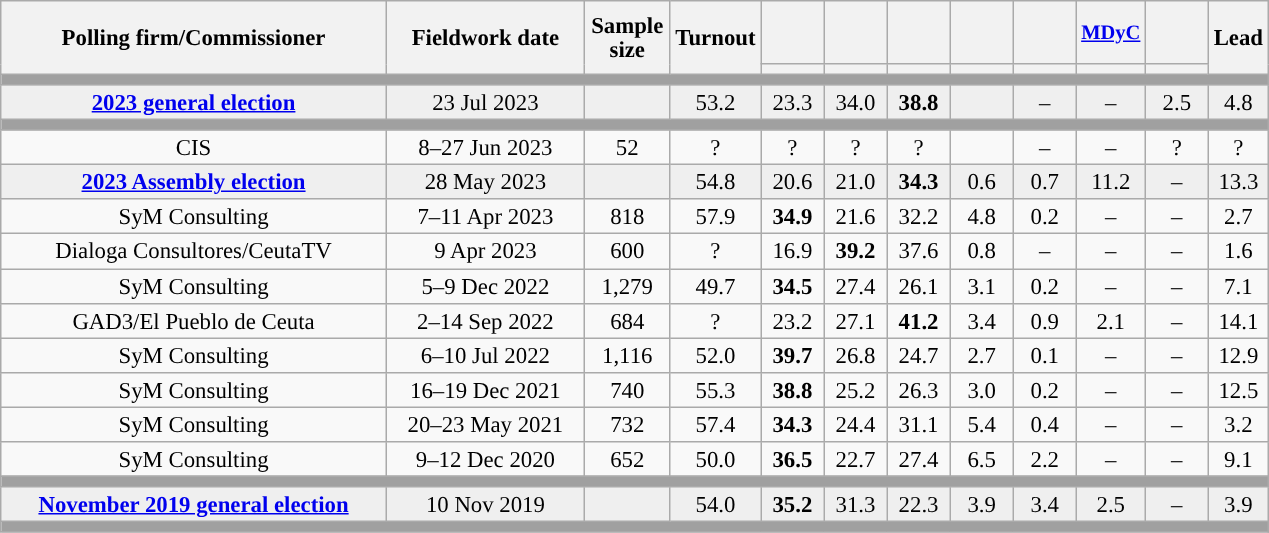<table class="wikitable collapsible collapsed" style="text-align:center; font-size:95%; line-height:16px;">
<tr style="height:42px;">
<th style="width:250px;" rowspan="2">Polling firm/Commissioner</th>
<th style="width:125px;" rowspan="2">Fieldwork date</th>
<th style="width:50px;" rowspan="2">Sample size</th>
<th style="width:45px;" rowspan="2">Turnout</th>
<th style="width:35px;"></th>
<th style="width:35px;"></th>
<th style="width:35px;"></th>
<th style="width:35px;"></th>
<th style="width:35px;"></th>
<th style="width:35px; font-size:90%;"><a href='#'>MDyC</a></th>
<th style="width:35px;"></th>
<th style="width:30px;" rowspan="2">Lead</th>
</tr>
<tr>
<th style="color:inherit;background:"></th>
<th style="color:inherit;background:"></th>
<th style="color:inherit;background:"></th>
<th style="color:inherit;background:"></th>
<th style="color:inherit;background:"></th>
<th style="color:inherit;background:"></th>
<th style="color:inherit;background:"></th>
</tr>
<tr>
<td colspan="12" style="background:#A0A0A0"></td>
</tr>
<tr style="background:#EFEFEF;">
<td><strong><a href='#'>2023 general election</a></strong></td>
<td>23 Jul 2023</td>
<td></td>
<td>53.2</td>
<td>23.3<br></td>
<td>34.0<br></td>
<td><strong>38.8</strong><br></td>
<td></td>
<td>–</td>
<td>–</td>
<td>2.5<br></td>
<td style="background:">4.8</td>
</tr>
<tr>
<td colspan="12" style="background:#A0A0A0"></td>
</tr>
<tr>
<td>CIS</td>
<td>8–27 Jun 2023</td>
<td>52</td>
<td>?</td>
<td>?<br></td>
<td>?<br></td>
<td>?<br></td>
<td></td>
<td>–</td>
<td>–</td>
<td>?<br></td>
<td style="background:">?</td>
</tr>
<tr style="background:#EFEFEF;">
<td><strong><a href='#'>2023 Assembly election</a></strong></td>
<td>28 May 2023</td>
<td></td>
<td>54.8</td>
<td>20.6<br></td>
<td>21.0<br></td>
<td><strong>34.3</strong><br></td>
<td>0.6<br></td>
<td>0.7<br></td>
<td>11.2<br></td>
<td>–</td>
<td style="background:">13.3</td>
</tr>
<tr>
<td>SyM Consulting</td>
<td>7–11 Apr 2023</td>
<td>818</td>
<td>57.9</td>
<td><strong>34.9</strong><br></td>
<td>21.6<br></td>
<td>32.2<br></td>
<td>4.8<br></td>
<td>0.2<br></td>
<td>–</td>
<td>–</td>
<td style="background:">2.7</td>
</tr>
<tr>
<td>Dialoga Consultores/CeutaTV</td>
<td>9 Apr 2023</td>
<td>600</td>
<td>?</td>
<td>16.9<br></td>
<td><strong>39.2</strong><br></td>
<td>37.6<br></td>
<td>0.8<br></td>
<td>–</td>
<td>–</td>
<td>–</td>
<td style="background:">1.6</td>
</tr>
<tr>
<td>SyM Consulting</td>
<td>5–9 Dec 2022</td>
<td>1,279</td>
<td>49.7</td>
<td><strong>34.5</strong><br></td>
<td>27.4<br></td>
<td>26.1<br></td>
<td>3.1<br></td>
<td>0.2<br></td>
<td>–</td>
<td>–</td>
<td style="background:">7.1</td>
</tr>
<tr>
<td>GAD3/El Pueblo de Ceuta</td>
<td>2–14 Sep 2022</td>
<td>684</td>
<td>?</td>
<td>23.2<br></td>
<td>27.1<br></td>
<td><strong>41.2</strong><br></td>
<td>3.4<br></td>
<td>0.9<br></td>
<td>2.1<br></td>
<td>–</td>
<td style="background:">14.1</td>
</tr>
<tr>
<td>SyM Consulting</td>
<td>6–10 Jul 2022</td>
<td>1,116</td>
<td>52.0</td>
<td><strong>39.7</strong><br></td>
<td>26.8<br></td>
<td>24.7<br></td>
<td>2.7<br></td>
<td>0.1<br></td>
<td>–</td>
<td>–</td>
<td style="background:">12.9</td>
</tr>
<tr>
<td>SyM Consulting</td>
<td>16–19 Dec 2021</td>
<td>740</td>
<td>55.3</td>
<td><strong>38.8</strong><br></td>
<td>25.2<br></td>
<td>26.3<br></td>
<td>3.0<br></td>
<td>0.2<br></td>
<td>–</td>
<td>–</td>
<td style="background:">12.5</td>
</tr>
<tr>
<td>SyM Consulting</td>
<td>20–23 May 2021</td>
<td>732</td>
<td>57.4</td>
<td><strong>34.3</strong><br></td>
<td>24.4<br></td>
<td>31.1<br></td>
<td>5.4<br></td>
<td>0.4<br></td>
<td>–</td>
<td>–</td>
<td style="background:">3.2</td>
</tr>
<tr>
<td>SyM Consulting</td>
<td>9–12 Dec 2020</td>
<td>652</td>
<td>50.0</td>
<td><strong>36.5</strong><br></td>
<td>22.7<br></td>
<td>27.4<br></td>
<td>6.5<br></td>
<td>2.2<br></td>
<td>–</td>
<td>–</td>
<td style="background:">9.1</td>
</tr>
<tr>
<td colspan="12" style="background:#A0A0A0"></td>
</tr>
<tr style="background:#EFEFEF;">
<td><strong><a href='#'>November 2019 general election</a></strong></td>
<td>10 Nov 2019</td>
<td></td>
<td>54.0</td>
<td><strong>35.2</strong><br></td>
<td>31.3<br></td>
<td>22.3<br></td>
<td>3.9<br></td>
<td>3.4<br></td>
<td>2.5<br></td>
<td>–</td>
<td style="background:">3.9</td>
</tr>
<tr>
<td colspan="12" style="background:#A0A0A0"></td>
</tr>
</table>
